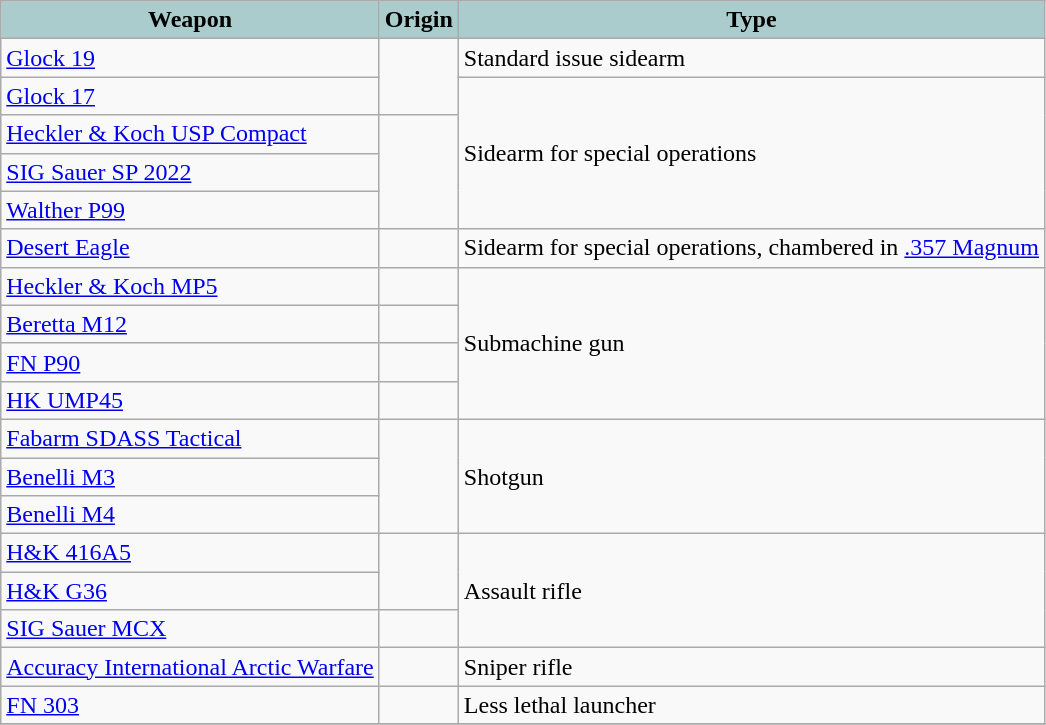<table class="wikitable">
<tr>
<th style="text-align:center; background:#acc;">Weapon</th>
<th style="text-align: center; background:#acc;">Origin</th>
<th style="text-align:l center; background:#acc;">Type</th>
</tr>
<tr>
<td><a href='#'>Glock 19</a></td>
<td rowspan="2"></td>
<td>Standard issue sidearm</td>
</tr>
<tr>
<td><a href='#'>Glock 17</a></td>
<td rowspan="4">Sidearm for special operations</td>
</tr>
<tr>
<td><a href='#'>Heckler & Koch USP Compact</a></td>
<td rowspan="3"></td>
</tr>
<tr>
<td><a href='#'>SIG Sauer SP 2022</a></td>
</tr>
<tr>
<td><a href='#'>Walther P99</a></td>
</tr>
<tr>
<td><a href='#'>Desert Eagle</a></td>
<td></td>
<td>Sidearm for special operations, chambered in <a href='#'>.357 Magnum</a></td>
</tr>
<tr>
<td><a href='#'>Heckler & Koch MP5</a></td>
<td></td>
<td rowspan="4">Submachine gun</td>
</tr>
<tr>
<td><a href='#'>Beretta M12</a></td>
<td></td>
</tr>
<tr>
<td><a href='#'>FN P90</a></td>
<td></td>
</tr>
<tr>
<td><a href='#'>HK UMP45</a></td>
<td></td>
</tr>
<tr>
<td><a href='#'>Fabarm SDASS Tactical</a></td>
<td rowspan="3"></td>
<td rowspan="3">Shotgun</td>
</tr>
<tr>
<td><a href='#'>Benelli M3</a></td>
</tr>
<tr>
<td><a href='#'>Benelli M4</a></td>
</tr>
<tr>
<td><a href='#'>H&K 416A5</a></td>
<td rowspan="2"></td>
<td rowspan="3">Assault rifle</td>
</tr>
<tr>
<td><a href='#'>H&K G36</a></td>
</tr>
<tr>
<td><a href='#'>SIG Sauer MCX</a></td>
<td></td>
</tr>
<tr>
<td><a href='#'>Accuracy International Arctic Warfare</a></td>
<td></td>
<td>Sniper rifle</td>
</tr>
<tr>
<td><a href='#'>FN 303</a></td>
<td></td>
<td>Less lethal launcher</td>
</tr>
<tr>
</tr>
</table>
